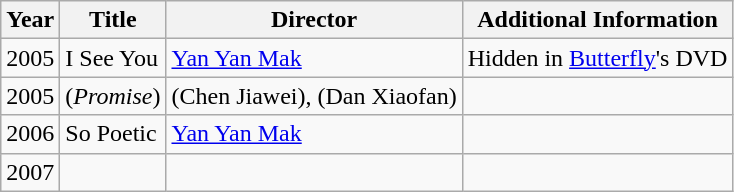<table class="wikitable">
<tr>
<th>Year</th>
<th>Title</th>
<th>Director</th>
<th>Additional Information</th>
</tr>
<tr>
<td>2005</td>
<td>I See You</td>
<td><a href='#'>Yan Yan Mak</a></td>
<td>Hidden in <a href='#'>Butterfly</a>'s DVD</td>
</tr>
<tr>
<td>2005</td>
<td> (<em>Promise</em>)</td>
<td> (Chen Jiawei),  (Dan Xiaofan)</td>
<td></td>
</tr>
<tr>
<td>2006</td>
<td>So Poetic</td>
<td><a href='#'>Yan Yan Mak</a></td>
<td></td>
</tr>
<tr>
<td>2007</td>
<td></td>
<td></td>
<td></td>
</tr>
</table>
